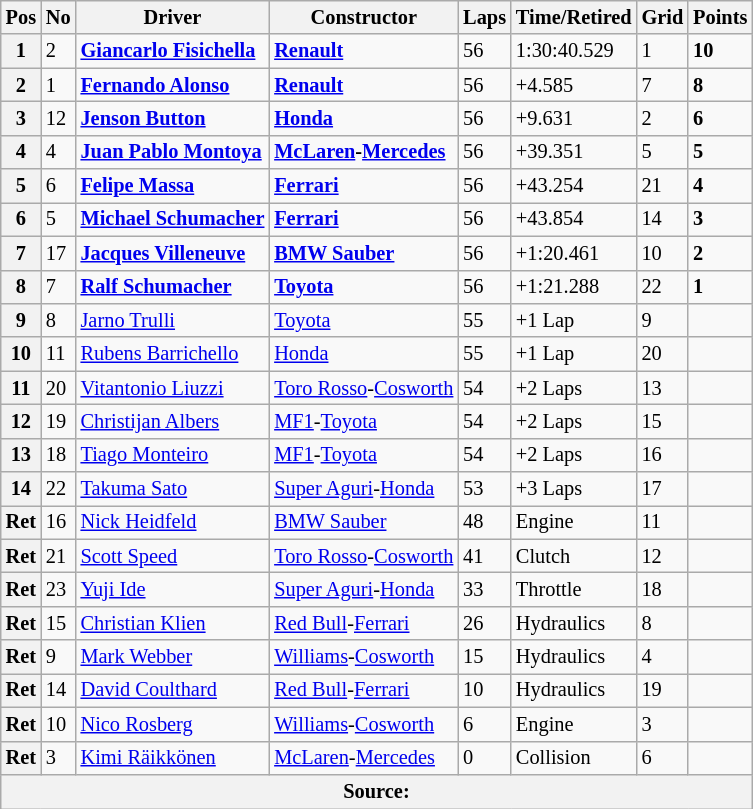<table class="wikitable" style="font-size:85%;">
<tr>
<th>Pos</th>
<th>No</th>
<th>Driver</th>
<th>Constructor</th>
<th>Laps</th>
<th>Time/Retired</th>
<th>Grid</th>
<th>Points</th>
</tr>
<tr>
<th>1</th>
<td>2</td>
<td> <strong><a href='#'>Giancarlo Fisichella</a></strong></td>
<td><strong><a href='#'>Renault</a></strong></td>
<td>56</td>
<td>1:30:40.529</td>
<td>1</td>
<td><strong>10</strong></td>
</tr>
<tr>
<th>2</th>
<td>1</td>
<td> <strong><a href='#'>Fernando Alonso</a></strong></td>
<td><strong><a href='#'>Renault</a></strong></td>
<td>56</td>
<td>+4.585</td>
<td>7</td>
<td><strong>8</strong></td>
</tr>
<tr>
<th>3</th>
<td>12</td>
<td> <strong><a href='#'>Jenson Button</a></strong></td>
<td><strong><a href='#'>Honda</a></strong></td>
<td>56</td>
<td>+9.631</td>
<td>2</td>
<td><strong>6</strong></td>
</tr>
<tr>
<th>4</th>
<td>4</td>
<td> <strong><a href='#'>Juan Pablo Montoya</a></strong></td>
<td><strong><a href='#'>McLaren</a>-<a href='#'>Mercedes</a></strong></td>
<td>56</td>
<td>+39.351</td>
<td>5</td>
<td><strong>5</strong></td>
</tr>
<tr>
<th>5</th>
<td>6</td>
<td> <strong><a href='#'>Felipe Massa</a></strong></td>
<td><strong><a href='#'>Ferrari</a></strong></td>
<td>56</td>
<td>+43.254</td>
<td>21</td>
<td><strong>4</strong></td>
</tr>
<tr>
<th>6</th>
<td>5</td>
<td> <strong><a href='#'>Michael Schumacher</a></strong></td>
<td><strong><a href='#'>Ferrari</a></strong></td>
<td>56</td>
<td>+43.854</td>
<td>14</td>
<td><strong>3</strong></td>
</tr>
<tr>
<th>7</th>
<td>17</td>
<td> <strong><a href='#'>Jacques Villeneuve</a></strong></td>
<td><strong><a href='#'>BMW Sauber</a></strong></td>
<td>56</td>
<td>+1:20.461</td>
<td>10</td>
<td><strong>2</strong></td>
</tr>
<tr>
<th>8</th>
<td>7</td>
<td> <strong><a href='#'>Ralf Schumacher</a></strong></td>
<td><strong><a href='#'>Toyota</a></strong></td>
<td>56</td>
<td>+1:21.288</td>
<td>22</td>
<td><strong>1</strong></td>
</tr>
<tr>
<th>9</th>
<td>8</td>
<td> <a href='#'>Jarno Trulli</a></td>
<td><a href='#'>Toyota</a></td>
<td>55</td>
<td>+1 Lap</td>
<td>9</td>
<td></td>
</tr>
<tr>
<th>10</th>
<td>11</td>
<td> <a href='#'>Rubens Barrichello</a></td>
<td><a href='#'>Honda</a></td>
<td>55</td>
<td>+1 Lap</td>
<td>20</td>
<td></td>
</tr>
<tr>
<th>11</th>
<td>20</td>
<td> <a href='#'>Vitantonio Liuzzi</a></td>
<td><a href='#'>Toro Rosso</a>-<a href='#'>Cosworth</a></td>
<td>54</td>
<td>+2 Laps</td>
<td>13</td>
<td></td>
</tr>
<tr>
<th>12</th>
<td>19</td>
<td> <a href='#'>Christijan Albers</a></td>
<td><a href='#'>MF1</a>-<a href='#'>Toyota</a></td>
<td>54</td>
<td>+2 Laps</td>
<td>15</td>
<td></td>
</tr>
<tr>
<th>13</th>
<td>18</td>
<td> <a href='#'>Tiago Monteiro</a></td>
<td><a href='#'>MF1</a>-<a href='#'>Toyota</a></td>
<td>54</td>
<td>+2 Laps</td>
<td>16</td>
<td></td>
</tr>
<tr>
<th>14</th>
<td>22</td>
<td> <a href='#'>Takuma Sato</a></td>
<td><a href='#'>Super Aguri</a>-<a href='#'>Honda</a></td>
<td>53</td>
<td>+3 Laps</td>
<td>17</td>
<td></td>
</tr>
<tr>
<th>Ret</th>
<td>16</td>
<td> <a href='#'>Nick Heidfeld</a></td>
<td><a href='#'>BMW Sauber</a></td>
<td>48</td>
<td>Engine</td>
<td>11</td>
<td></td>
</tr>
<tr>
<th>Ret</th>
<td>21</td>
<td> <a href='#'>Scott Speed</a></td>
<td><a href='#'>Toro Rosso</a>-<a href='#'>Cosworth</a></td>
<td>41</td>
<td>Clutch</td>
<td>12</td>
<td></td>
</tr>
<tr>
<th>Ret</th>
<td>23</td>
<td> <a href='#'>Yuji Ide</a></td>
<td><a href='#'>Super Aguri</a>-<a href='#'>Honda</a></td>
<td>33</td>
<td>Throttle</td>
<td>18</td>
<td></td>
</tr>
<tr>
<th>Ret</th>
<td>15</td>
<td> <a href='#'>Christian Klien</a></td>
<td><a href='#'>Red Bull</a>-<a href='#'>Ferrari</a></td>
<td>26</td>
<td>Hydraulics</td>
<td>8</td>
<td></td>
</tr>
<tr>
<th>Ret</th>
<td>9</td>
<td> <a href='#'>Mark Webber</a></td>
<td><a href='#'>Williams</a>-<a href='#'>Cosworth</a></td>
<td>15</td>
<td>Hydraulics</td>
<td>4</td>
<td></td>
</tr>
<tr>
<th>Ret</th>
<td>14</td>
<td> <a href='#'>David Coulthard</a></td>
<td><a href='#'>Red Bull</a>-<a href='#'>Ferrari</a></td>
<td>10</td>
<td>Hydraulics</td>
<td>19</td>
<td></td>
</tr>
<tr>
<th>Ret</th>
<td>10</td>
<td> <a href='#'>Nico Rosberg</a></td>
<td><a href='#'>Williams</a>-<a href='#'>Cosworth</a></td>
<td>6</td>
<td>Engine</td>
<td>3</td>
<td></td>
</tr>
<tr>
<th>Ret</th>
<td>3</td>
<td> <a href='#'>Kimi Räikkönen</a></td>
<td><a href='#'>McLaren</a>-<a href='#'>Mercedes</a></td>
<td>0</td>
<td>Collision</td>
<td>6</td>
<td></td>
</tr>
<tr>
<th colspan=8>Source:</th>
</tr>
</table>
